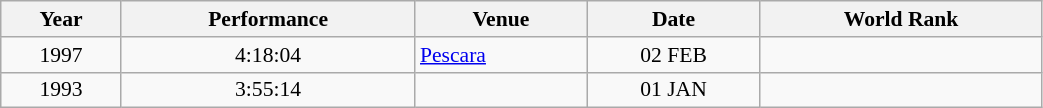<table class="wikitable" width=55% style="font-size:90%; text-align:center;">
<tr>
<th>Year</th>
<th>Performance</th>
<th>Venue</th>
<th>Date</th>
<th>World Rank</th>
</tr>
<tr>
<td>1997</td>
<td>4:18:04</td>
<td align=left> <a href='#'>Pescara</a></td>
<td>02 FEB</td>
<td></td>
</tr>
<tr>
<td>1993</td>
<td>3:55:14</td>
<td></td>
<td>01 JAN</td>
<td></td>
</tr>
</table>
